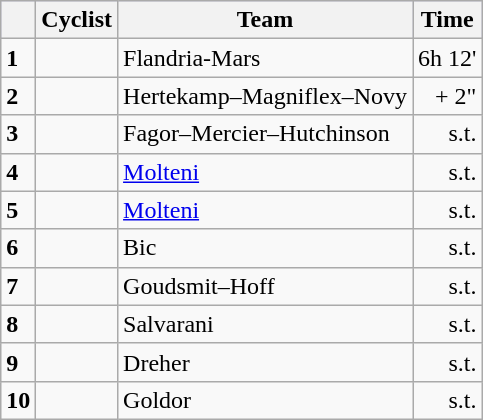<table class="wikitable">
<tr style="background:#ccccff;">
<th></th>
<th>Cyclist</th>
<th>Team</th>
<th>Time</th>
</tr>
<tr>
<td><strong>1</strong></td>
<td></td>
<td>Flandria-Mars</td>
<td align=right>6h 12'</td>
</tr>
<tr>
<td><strong>2</strong></td>
<td></td>
<td>Hertekamp–Magniflex–Novy</td>
<td align=right>+ 2"</td>
</tr>
<tr>
<td><strong>3</strong></td>
<td></td>
<td>Fagor–Mercier–Hutchinson</td>
<td align=right>s.t.</td>
</tr>
<tr>
<td><strong>4</strong></td>
<td></td>
<td><a href='#'>Molteni</a></td>
<td align=right>s.t.</td>
</tr>
<tr>
<td><strong>5</strong></td>
<td></td>
<td><a href='#'>Molteni</a></td>
<td align=right>s.t.</td>
</tr>
<tr>
<td><strong>6</strong></td>
<td></td>
<td>Bic</td>
<td align=right>s.t.</td>
</tr>
<tr>
<td><strong>7</strong></td>
<td></td>
<td>Goudsmit–Hoff</td>
<td align=right>s.t.</td>
</tr>
<tr>
<td><strong>8</strong></td>
<td></td>
<td>Salvarani</td>
<td align=right>s.t.</td>
</tr>
<tr>
<td><strong>9</strong></td>
<td></td>
<td>Dreher</td>
<td align=right>s.t.</td>
</tr>
<tr>
<td><strong>10</strong></td>
<td></td>
<td>Goldor</td>
<td align=right>s.t.</td>
</tr>
</table>
